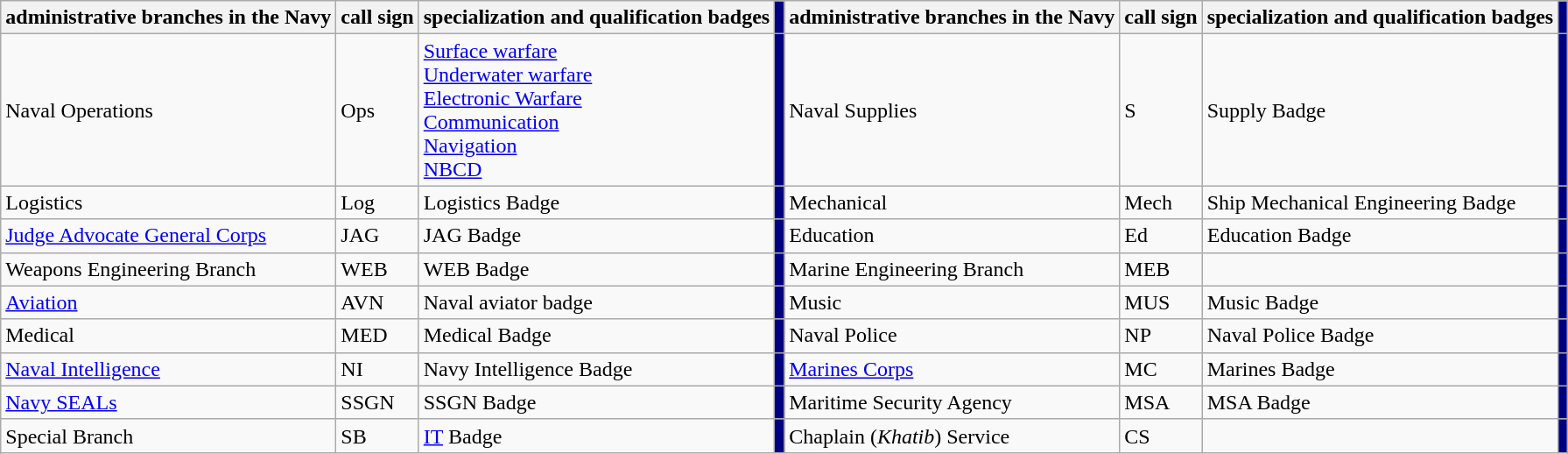<table class="wikitable">
<tr>
<th>administrative branches in the Navy</th>
<th>call sign</th>
<th>specialization and qualification badges</th>
<th style="background:navy; color:white;"></th>
<th>administrative branches in the Navy</th>
<th>call sign</th>
<th>specialization and qualification badges</th>
<th style="background:navy; color:white;"></th>
</tr>
<tr>
<td>Naval Operations</td>
<td>Ops</td>
<td><a href='#'>Surface warfare</a><br><a href='#'>Underwater warfare</a><br><a href='#'>Electronic Warfare</a><br><a href='#'>Communication</a><br><a href='#'>Navigation</a><br><a href='#'>NBCD</a></td>
<td style="background:navy; color:white;"></td>
<td>Naval Supplies</td>
<td>S</td>
<td>Supply Badge</td>
<td style="background:navy; color:white;"></td>
</tr>
<tr>
<td>Logistics</td>
<td>Log</td>
<td>Logistics Badge</td>
<td style="background:navy; color:white;"></td>
<td>Mechanical</td>
<td>Mech</td>
<td>Ship Mechanical Engineering Badge</td>
<td style="background:navy; color:white;"></td>
</tr>
<tr>
<td><a href='#'>Judge Advocate General Corps</a></td>
<td>JAG</td>
<td>JAG Badge</td>
<td style="background:navy; color:white;"></td>
<td>Education</td>
<td>Ed</td>
<td>Education Badge</td>
<td style="background:navy; color:white;"></td>
</tr>
<tr>
<td>Weapons Engineering Branch</td>
<td>WEB</td>
<td>WEB Badge</td>
<td style="background:navy; color:white;"></td>
<td>Marine Engineering Branch</td>
<td>MEB</td>
<td></td>
<td style="background:navy; color:white;"></td>
</tr>
<tr>
<td><a href='#'>Aviation</a></td>
<td>AVN</td>
<td>Naval aviator badge</td>
<td style="background:navy; color:white;"></td>
<td>Music</td>
<td>MUS</td>
<td>Music Badge</td>
<td style="background:navy; color:white;"></td>
</tr>
<tr>
<td>Medical</td>
<td>MED</td>
<td>Medical Badge</td>
<td style="background:navy; color:white;"></td>
<td>Naval Police</td>
<td>NP</td>
<td>Naval Police Badge</td>
<td style="background:navy; color:white;"></td>
</tr>
<tr>
<td><a href='#'>Naval Intelligence</a></td>
<td>NI</td>
<td>Navy Intelligence Badge</td>
<td style="background:navy; color:white;"></td>
<td><a href='#'>Marines Corps</a></td>
<td>MC</td>
<td>Marines Badge</td>
<td style="background:navy; color:white;"></td>
</tr>
<tr>
<td><a href='#'>Navy SEALs</a></td>
<td>SSGN</td>
<td>SSGN Badge</td>
<td style="background:navy; color:white;"></td>
<td>Maritime Security Agency</td>
<td>MSA</td>
<td>MSA Badge</td>
<td style="background:navy; color:white;"></td>
</tr>
<tr>
<td>Special Branch</td>
<td>SB</td>
<td><a href='#'>IT</a> Badge</td>
<td style="background:navy; color:white;"></td>
<td>Chaplain (<em>Khatib</em>) Service</td>
<td>CS</td>
<td></td>
<td style="background:navy; color:white;"></td>
</tr>
</table>
